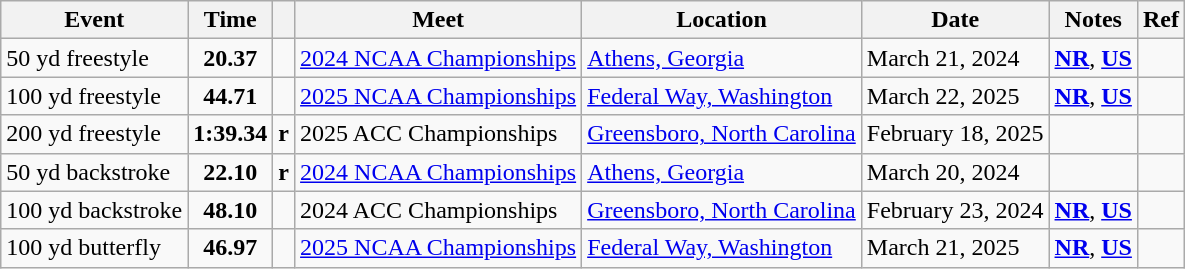<table class="wikitable">
<tr>
<th>Event</th>
<th>Time</th>
<th></th>
<th>Meet</th>
<th>Location</th>
<th>Date</th>
<th>Notes</th>
<th>Ref</th>
</tr>
<tr>
<td>50 yd freestyle</td>
<td style="text-align:center;"><strong>20.37</strong></td>
<td></td>
<td><a href='#'>2024 NCAA Championships</a></td>
<td><a href='#'>Athens, Georgia</a></td>
<td>March 21, 2024</td>
<td><strong><a href='#'>NR</a></strong>, <strong><a href='#'>US</a></strong></td>
<td style="text-align:center;"></td>
</tr>
<tr>
<td>100 yd freestyle</td>
<td style="text-align:center;"><strong>44.71</strong></td>
<td></td>
<td><a href='#'>2025 NCAA Championships</a></td>
<td><a href='#'>Federal Way, Washington</a></td>
<td>March 22, 2025</td>
<td><strong><a href='#'>NR</a></strong>, <strong><a href='#'>US</a></strong></td>
<td style="text-align:center;"></td>
</tr>
<tr>
<td>200 yd freestyle</td>
<td style="text-align:center;"><strong>1:39.34</strong></td>
<td><strong>r</strong></td>
<td>2025 ACC Championships</td>
<td><a href='#'>Greensboro, North Carolina</a></td>
<td>February 18, 2025</td>
<td></td>
<td style="text-align:center;"></td>
</tr>
<tr>
<td>50 yd backstroke</td>
<td style="text-align:center;"><strong>22.10</strong></td>
<td><strong>r</strong></td>
<td><a href='#'>2024 NCAA Championships</a></td>
<td><a href='#'>Athens, Georgia</a></td>
<td>March 20, 2024</td>
<td></td>
<td style="text-align:center;"></td>
</tr>
<tr>
<td>100 yd backstroke</td>
<td style="text-align:center;"><strong>48.10</strong></td>
<td></td>
<td>2024 ACC Championships</td>
<td><a href='#'>Greensboro, North Carolina</a></td>
<td>February 23, 2024</td>
<td><strong><a href='#'>NR</a></strong>, <strong><a href='#'>US</a></strong></td>
<td style="text-align:center;"></td>
</tr>
<tr>
<td>100 yd butterfly</td>
<td style="text-align:center;"><strong>46.97</strong></td>
<td></td>
<td><a href='#'>2025 NCAA Championships</a></td>
<td><a href='#'>Federal Way, Washington</a></td>
<td>March 21, 2025</td>
<td><strong><a href='#'>NR</a></strong>, <strong><a href='#'>US</a></strong></td>
<td style="text-align:center;"></td>
</tr>
</table>
